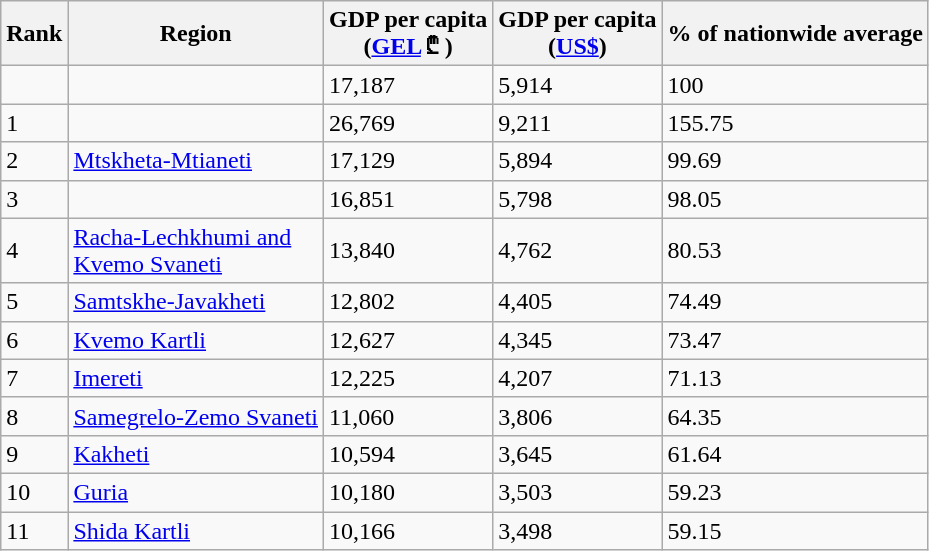<table class="wikitable sortable">
<tr>
<th>Rank</th>
<th>Region</th>
<th>GDP per capita<br>(<a href='#'>GEL</a> ₾ )</th>
<th>GDP per capita<br>(<a href='#'>US$</a>)</th>
<th>% of nationwide average</th>
</tr>
<tr>
<td></td>
<td></td>
<td>17,187</td>
<td>5,914</td>
<td>100</td>
</tr>
<tr>
<td>1</td>
<td></td>
<td>26,769</td>
<td>9,211</td>
<td>155.75</td>
</tr>
<tr>
<td>2</td>
<td><a href='#'>Mtskheta-Mtianeti</a></td>
<td>17,129</td>
<td>5,894</td>
<td>99.69</td>
</tr>
<tr>
<td>3</td>
<td></td>
<td>16,851</td>
<td>5,798</td>
<td>98.05</td>
</tr>
<tr>
<td>4</td>
<td><a href='#'>Racha-Lechkhumi and</a><br><a href='#'>Kvemo Svaneti</a></td>
<td>13,840</td>
<td>4,762</td>
<td>80.53</td>
</tr>
<tr>
<td>5</td>
<td><a href='#'>Samtskhe-Javakheti</a></td>
<td>12,802</td>
<td>4,405</td>
<td>74.49</td>
</tr>
<tr>
<td>6</td>
<td><a href='#'>Kvemo Kartli</a></td>
<td>12,627</td>
<td>4,345</td>
<td>73.47</td>
</tr>
<tr>
<td>7</td>
<td><a href='#'>Imereti</a></td>
<td>12,225</td>
<td>4,207</td>
<td>71.13</td>
</tr>
<tr>
<td>8</td>
<td><a href='#'>Samegrelo-Zemo Svaneti</a></td>
<td>11,060</td>
<td>3,806</td>
<td>64.35</td>
</tr>
<tr>
<td>9</td>
<td><a href='#'>Kakheti</a></td>
<td>10,594</td>
<td>3,645</td>
<td>61.64</td>
</tr>
<tr>
<td>10</td>
<td><a href='#'>Guria</a></td>
<td>10,180</td>
<td>3,503</td>
<td>59.23</td>
</tr>
<tr>
<td>11</td>
<td><a href='#'>Shida Kartli</a></td>
<td>10,166</td>
<td>3,498</td>
<td>59.15</td>
</tr>
</table>
